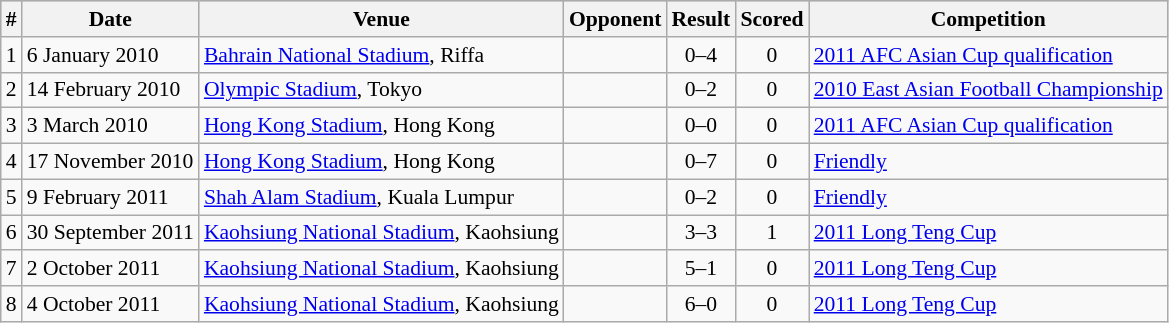<table class="wikitable" style="font-size:90%; text-align: left;">
<tr bgcolor="#CCCCCC" align="center">
<th>#</th>
<th>Date</th>
<th>Venue</th>
<th>Opponent</th>
<th>Result</th>
<th>Scored</th>
<th>Competition</th>
</tr>
<tr>
<td>1</td>
<td>6 January 2010</td>
<td><a href='#'>Bahrain National Stadium</a>, Riffa</td>
<td></td>
<td align=center>0–4</td>
<td align=center>0</td>
<td><a href='#'>2011 AFC Asian Cup qualification</a></td>
</tr>
<tr>
<td>2</td>
<td>14 February 2010</td>
<td><a href='#'>Olympic Stadium</a>, Tokyo</td>
<td></td>
<td align=center>0–2</td>
<td align=center>0</td>
<td><a href='#'>2010 East Asian Football Championship</a></td>
</tr>
<tr>
<td>3</td>
<td>3 March 2010</td>
<td><a href='#'>Hong Kong Stadium</a>, Hong Kong</td>
<td></td>
<td align=center>0–0</td>
<td align=center>0</td>
<td><a href='#'>2011 AFC Asian Cup qualification</a></td>
</tr>
<tr>
<td>4</td>
<td>17 November 2010</td>
<td><a href='#'>Hong Kong Stadium</a>, Hong Kong</td>
<td></td>
<td align=center>0–7</td>
<td align=center>0</td>
<td><a href='#'>Friendly</a></td>
</tr>
<tr>
<td>5</td>
<td>9 February 2011</td>
<td><a href='#'>Shah Alam Stadium</a>, Kuala Lumpur</td>
<td></td>
<td align=center>0–2</td>
<td align=center>0</td>
<td><a href='#'>Friendly</a></td>
</tr>
<tr>
<td>6</td>
<td>30 September 2011</td>
<td><a href='#'>Kaohsiung National Stadium</a>, Kaohsiung</td>
<td></td>
<td align=center>3–3</td>
<td align=center>1</td>
<td><a href='#'>2011 Long Teng Cup</a></td>
</tr>
<tr>
<td>7</td>
<td>2 October 2011</td>
<td><a href='#'>Kaohsiung National Stadium</a>, Kaohsiung</td>
<td></td>
<td align=center>5–1</td>
<td align=center>0</td>
<td><a href='#'>2011 Long Teng Cup</a></td>
</tr>
<tr>
<td>8</td>
<td>4 October 2011</td>
<td><a href='#'>Kaohsiung National Stadium</a>, Kaohsiung</td>
<td></td>
<td align=center>6–0</td>
<td align=center>0</td>
<td><a href='#'>2011 Long Teng Cup</a></td>
</tr>
</table>
